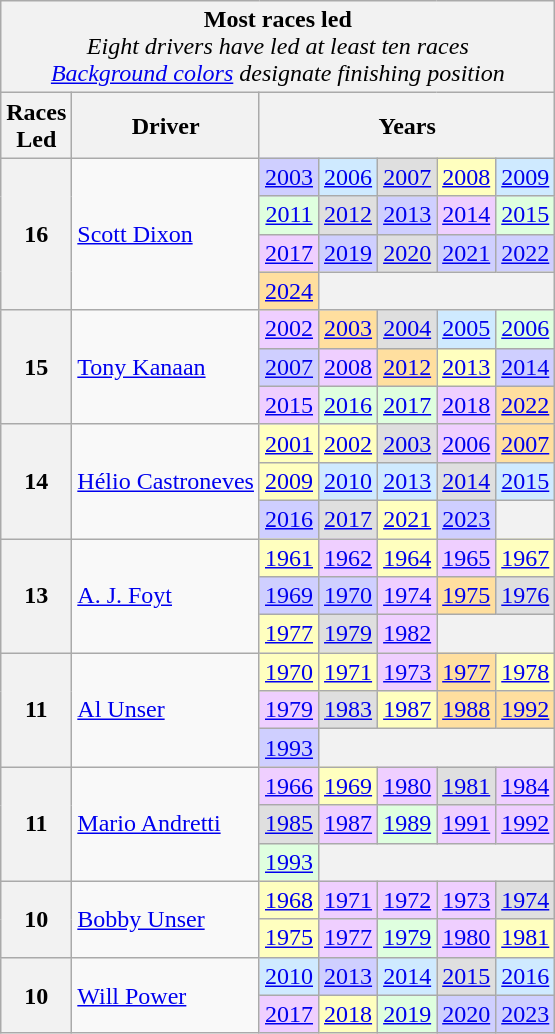<table class="wikitable">
<tr>
<td style="background:#F2F2F2;" align="center" colspan="15"><strong>Most races led</strong><br><em>Eight drivers have led at least ten races<br><a href='#'>Background colors</a> designate finishing position</em></td>
</tr>
<tr>
<td style="background:#F2F2F2;" align="center"><strong>Races<br>Led</strong></td>
<td style="background:#F2F2F2;" align="center"><strong>Driver</strong></td>
<td style="background:#F2F2F2;" align="center" colspan="5"><strong>Years</strong></td>
</tr>
<tr>
<td style="background:#F2F2F2;" align="center" rowspan="4"><strong>16</strong></td>
<td rowspan="4"> <a href='#'>Scott Dixon</a></td>
<td style="background:#CFCFFF;" align="center"><a href='#'>2003</a></td>
<td style="background:#CFEAFF;" align="center"><a href='#'>2006</a></td>
<td style="background:#DFDFDF;" align="center"><a href='#'>2007</a></td>
<td style="background:#FFFFBF;" align="center"><a href='#'>2008</a></td>
<td style="background:#CFEAFF;" align="center"><a href='#'>2009</a></td>
</tr>
<tr>
<td style="background:#DFFFDF;" align="center"><a href='#'>2011</a></td>
<td style="background:#DFDFDF;" align="center"><a href='#'>2012</a></td>
<td style="background:#CFCFFF;" align="center"><a href='#'>2013</a></td>
<td style="background:#EFCFFF;" align="center"><a href='#'>2014</a></td>
<td style="background:#DFFFDF;" align="center"><a href='#'>2015</a></td>
</tr>
<tr>
<td style="background:#EFCFFF;" align="center"><a href='#'>2017</a></td>
<td style="background:#CFCFFF;" align="center"><a href='#'>2019</a></td>
<td style="background:#DFDFDF;" align="center"><a href='#'>2020</a></td>
<td style="background:#CFCFFF;" align="center"><a href='#'>2021</a></td>
<td style="background:#CFCFFF;" align="center"><a href='#'>2022</a></td>
</tr>
<tr>
<td style="background:#FFDF9F;" align="center"><a href='#'>2024</a></td>
<td style="background:#F2F2F2;" align="center" colspan="4"> </td>
</tr>
<tr>
<td style="background:#F2F2F2;" align="center" rowspan="3"><strong>15</strong></td>
<td rowspan="3"> <a href='#'>Tony Kanaan</a></td>
<td style="background:#EFCFFF;" align="center"><a href='#'>2002</a></td>
<td style="background:#FFDF9F;" align="center"><a href='#'>2003</a></td>
<td style="background:#DFDFDF;" align="center"><a href='#'>2004</a></td>
<td style="background:#CFEAFF;" align="center"><a href='#'>2005</a></td>
<td style="background:#DFFFDF;" align="center"><a href='#'>2006</a></td>
</tr>
<tr>
<td style="background:#CFCFFF;" align="center"><a href='#'>2007</a></td>
<td style="background:#EFCFFF;" align="center"><a href='#'>2008</a></td>
<td style="background:#FFDF9F;" align="center"><a href='#'>2012</a></td>
<td style="background:#FFFFBF;" align="center"><a href='#'>2013</a></td>
<td style="background:#CFCFFF;" align="center"><a href='#'>2014</a></td>
</tr>
<tr>
<td style="background:#EFCFFF;" align="center"><a href='#'>2015</a></td>
<td style="background:#DFFFDF;" align="center"><a href='#'>2016</a></td>
<td style="background:#DFFFDF;" align="center"><a href='#'>2017</a></td>
<td style="background:#EFCFFF;" align="center"><a href='#'>2018</a></td>
<td style="background:#FFDF9F;" align="center"><a href='#'>2022</a></td>
</tr>
<tr>
<td style="background:#F2F2F2;" align="center" rowspan="3"><strong>14</strong></td>
<td rowspan="3"> <a href='#'>Hélio Castroneves</a></td>
<td style="background:#FFFFBF;" align="center"><a href='#'>2001</a></td>
<td style="background:#FFFFBF;" align="center"><a href='#'>2002</a></td>
<td style="background:#DFDFDF;" align="center"><a href='#'>2003</a></td>
<td style="background:#EFCFFF;" align="center"><a href='#'>2006</a></td>
<td style="background:#FFDF9F;" align="center"><a href='#'>2007</a></td>
</tr>
<tr>
<td style="background:#FFFFBF;" align="center"><a href='#'>2009</a></td>
<td style="background:#CFEAFF;" align="center"><a href='#'>2010</a></td>
<td style="background:#CFEAFF;" align="center"><a href='#'>2013</a></td>
<td style="background:#DFDFDF;" align="center"><a href='#'>2014</a></td>
<td style="background:#CFEAFF;" align="center"><a href='#'>2015</a></td>
</tr>
<tr>
<td style="background:#CFCFFF;" align="center"><a href='#'>2016</a></td>
<td style="background:#DFDFDF;" align="center"><a href='#'>2017</a></td>
<td style="background:#FFFFBF;" align="center"><a href='#'>2021</a></td>
<td style="background:#CFCFFF;" align="center"><a href='#'>2023</a></td>
<td style="background:#F2F2F2;" align="center" colspan="4"> </td>
</tr>
<tr>
<td style="background:#F2F2F2;" align="center" rowspan="3"><strong>13</strong></td>
<td rowspan="3"> <a href='#'>A. J. Foyt</a></td>
<td style="background:#FFFFBF;" align="center"><a href='#'>1961</a></td>
<td style="background:#EFCFFF;" align="center"><a href='#'>1962</a></td>
<td style="background:#FFFFBF;" align="center"><a href='#'>1964</a></td>
<td style="background:#EFCFFF;" align="center"><a href='#'>1965</a></td>
<td style="background:#FFFFBF;" align="center"><a href='#'>1967</a></td>
</tr>
<tr>
<td style="background:#CFCFFF;" align="center"><a href='#'>1969</a></td>
<td style="background:#CFCFFF;" align="center"><a href='#'>1970</a></td>
<td style="background:#EFCFFF;" align="center"><a href='#'>1974</a></td>
<td style="background:#FFDF9F;" align="center"><a href='#'>1975</a></td>
<td style="background:#DFDFDF;" align="center"><a href='#'>1976</a></td>
</tr>
<tr>
<td style="background:#FFFFBF;" align="center"><a href='#'>1977</a></td>
<td style="background:#DFDFDF;" align="center"><a href='#'>1979</a></td>
<td style="background:#EFCFFF;" align="center"><a href='#'>1982</a></td>
<td style="background:#F2F2F2;" align="center" colspan="2"> </td>
</tr>
<tr>
<td style="background:#F2F2F2;" align="center" rowspan="3"><strong>11</strong></td>
<td rowspan="3"> <a href='#'>Al Unser</a></td>
<td style="background:#FFFFBF;" align="center"><a href='#'>1970</a></td>
<td style="background:#FFFFBF;" align="center"><a href='#'>1971</a></td>
<td style="background:#EFCFFF;" align="center"><a href='#'>1973</a></td>
<td style="background:#FFDF9F;" align="center"><a href='#'>1977</a></td>
<td style="background:#FFFFBF;" align="center"><a href='#'>1978</a></td>
</tr>
<tr>
<td style="background:#EFCFFF;" align="center"><a href='#'>1979</a></td>
<td style="background:#DFDFDF;" align="center"><a href='#'>1983</a></td>
<td style="background:#FFFFBF;" align="center"><a href='#'>1987</a></td>
<td style="background:#FFDF9F;" align="center"><a href='#'>1988</a></td>
<td style="background:#FFDF9F;" align="center"><a href='#'>1992</a></td>
</tr>
<tr>
<td style="background:#CFCFFF;" align="center"><a href='#'>1993</a></td>
<td style="background:#F2F2F2;" align="center" colspan="4"> </td>
</tr>
<tr>
<td style="background:#F2F2F2;" align="center" rowspan="3"><strong>11</strong></td>
<td rowspan="3"> <a href='#'>Mario Andretti</a></td>
<td style="background:#EFCFFF;" align="center"><a href='#'>1966</a></td>
<td style="background:#FFFFBF;" align="center"><a href='#'>1969</a></td>
<td style="background:#EFCFFF;" align="center"><a href='#'>1980</a></td>
<td style="background:#DFDFDF;" align="center"><a href='#'>1981</a></td>
<td style="background:#EFCFFF;" align="center"><a href='#'>1984</a></td>
</tr>
<tr>
<td style="background:#DFDFDF;" align="center"><a href='#'>1985</a></td>
<td style="background:#EFCFFF;" align="center"><a href='#'>1987</a></td>
<td style="background:#DFFFDF;" align="center"><a href='#'>1989</a></td>
<td style="background:#EFCFFF;" align="center"><a href='#'>1991</a></td>
<td style="background:#EFCFFF;" align="center"><a href='#'>1992</a></td>
</tr>
<tr>
<td style="background:#DFFFDF;" align="center"><a href='#'>1993</a></td>
<td style="background:#F2F2F2;" align="center" colspan="4"> </td>
</tr>
<tr>
<td style="background:#F2F2F2;" align="center" rowspan="2"><strong>10</strong></td>
<td rowspan="2"> <a href='#'>Bobby Unser</a></td>
<td style="background:#FFFFBF;" align="center"><a href='#'>1968</a></td>
<td style="background:#EFCFFF;" align="center"><a href='#'>1971</a></td>
<td style="background:#EFCFFF;" align="center"><a href='#'>1972</a></td>
<td style="background:#EFCFFF;" align="center"><a href='#'>1973</a></td>
<td style="background:#DFDFDF;" align="center"><a href='#'>1974</a></td>
</tr>
<tr>
<td style="background:#FFFFBF;" align="center"><a href='#'>1975</a></td>
<td style="background:#EFCFFF;" align="center"><a href='#'>1977</a></td>
<td style="background:#DFFFDF;" align="center"><a href='#'>1979</a></td>
<td style="background:#EFCFFF;" align="center"><a href='#'>1980</a></td>
<td style="background:#FFFFBF;" align="center"><a href='#'>1981</a></td>
</tr>
<tr>
<td style="background:#F2F2F2;" align="center" rowspan="2"><strong>10</strong></td>
<td rowspan=2> <a href='#'>Will Power</a></td>
<td style="background:#cfeaff; text-align: center;"><a href='#'>2010</a></td>
<td style="background:#cfcfff; text-align: center;"><a href='#'>2013</a></td>
<td style="background:#cfeaff; text-align: center;"><a href='#'>2014</a></td>
<td style="background:#DFDFDF; text-align: center;"><a href='#'>2015</a></td>
<td style="background:#cfeaff; text-align: center;"><a href='#'>2016</a></td>
</tr>
<tr>
<td style="background:#EFCFFF; text-align: center;"><a href='#'>2017</a></td>
<td style="background:#FFFFBF; text-align: center;"><a href='#'>2018</a></td>
<td style="background:#DFFFDF; text-align: center;"><a href='#'>2019</a></td>
<td style="background:#cfcfff; text-align: center;"><a href='#'>2020</a></td>
<td style="background:#cfcfff; text-align: center;"><a href='#'>2023</a></td>
</tr>
</table>
